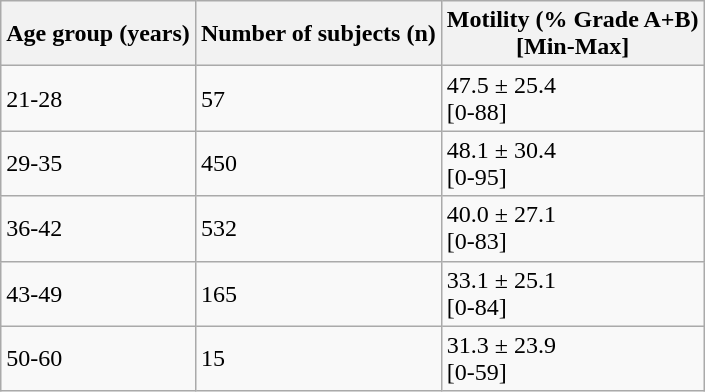<table class="wikitable sortable">
<tr>
<th>Age group (years)</th>
<th>Number of subjects (n)</th>
<th>Motility (% Grade A+B)<br>[Min-Max]</th>
</tr>
<tr>
<td>21-28</td>
<td>57</td>
<td>47.5 ± 25.4<br>[0-88]</td>
</tr>
<tr>
<td>29-35</td>
<td>450</td>
<td>48.1 ± 30.4<br>[0-95]</td>
</tr>
<tr>
<td>36-42</td>
<td>532</td>
<td>40.0 ± 27.1<br>[0-83]</td>
</tr>
<tr>
<td>43-49</td>
<td>165</td>
<td>33.1 ± 25.1<br>[0-84]</td>
</tr>
<tr>
<td>50-60</td>
<td>15</td>
<td>31.3 ± 23.9<br>[0-59]</td>
</tr>
</table>
